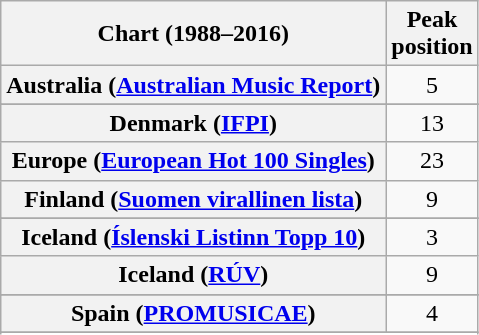<table class="wikitable sortable plainrowheaders" style="text-align:center">
<tr>
<th scope="col">Chart (1988–2016)</th>
<th scope="col">Peak<br>position</th>
</tr>
<tr>
<th scope="row">Australia (<a href='#'>Australian Music Report</a>)</th>
<td>5</td>
</tr>
<tr>
</tr>
<tr>
</tr>
<tr>
</tr>
<tr>
</tr>
<tr>
<th scope="row">Denmark (<a href='#'>IFPI</a>)</th>
<td>13</td>
</tr>
<tr>
<th scope="row">Europe (<a href='#'>European Hot 100 Singles</a>)</th>
<td>23</td>
</tr>
<tr>
<th scope="row">Finland (<a href='#'>Suomen virallinen lista</a>)</th>
<td>9</td>
</tr>
<tr>
</tr>
<tr>
</tr>
<tr>
</tr>
<tr>
<th scope="row">Iceland (<a href='#'>Íslenski Listinn Topp 10</a>)</th>
<td>3</td>
</tr>
<tr>
<th scope="row">Iceland (<a href='#'>RÚV</a>)</th>
<td>9</td>
</tr>
<tr>
</tr>
<tr>
</tr>
<tr>
</tr>
<tr>
</tr>
<tr>
</tr>
<tr>
<th scope="row">Spain (<a href='#'>PROMUSICAE</a>)</th>
<td>4</td>
</tr>
<tr>
</tr>
<tr>
</tr>
<tr>
</tr>
<tr>
</tr>
<tr>
</tr>
<tr>
</tr>
</table>
